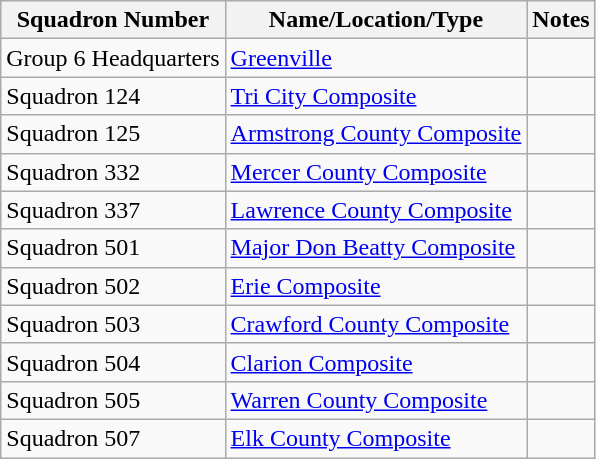<table class="wikitable">
<tr>
<th>Squadron Number</th>
<th>Name/Location/Type</th>
<th>Notes</th>
</tr>
<tr>
<td>Group 6 Headquarters</td>
<td><a href='#'>Greenville</a></td>
<td></td>
</tr>
<tr>
<td>Squadron 124</td>
<td><a href='#'>Tri City Composite</a></td>
<td></td>
</tr>
<tr>
<td>Squadron 125</td>
<td><a href='#'>Armstrong County Composite</a></td>
<td></td>
</tr>
<tr>
<td>Squadron 332</td>
<td><a href='#'>Mercer County Composite</a></td>
<td></td>
</tr>
<tr>
<td>Squadron 337</td>
<td><a href='#'>Lawrence County Composite</a></td>
<td></td>
</tr>
<tr>
<td>Squadron 501</td>
<td><a href='#'>Major Don Beatty Composite</a></td>
<td></td>
</tr>
<tr>
<td>Squadron 502</td>
<td><a href='#'>Erie Composite</a></td>
<td></td>
</tr>
<tr>
<td>Squadron 503</td>
<td><a href='#'>Crawford County Composite</a></td>
<td></td>
</tr>
<tr>
<td>Squadron 504</td>
<td><a href='#'>Clarion Composite</a></td>
<td></td>
</tr>
<tr>
<td>Squadron 505</td>
<td><a href='#'>Warren County Composite</a></td>
<td></td>
</tr>
<tr>
<td>Squadron 507</td>
<td><a href='#'>Elk County Composite</a></td>
<td></td>
</tr>
</table>
